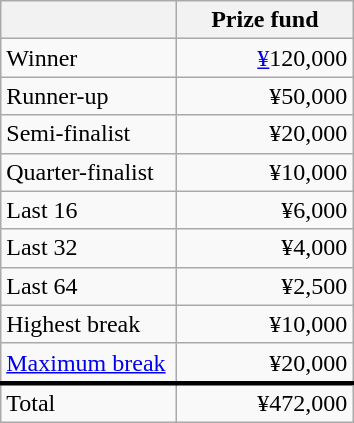<table class="wikitable">
<tr>
<th width=110px></th>
<th width=110px align="right">Prize fund</th>
</tr>
<tr>
<td>Winner</td>
<td align="right"><a href='#'>¥</a>120,000</td>
</tr>
<tr>
<td>Runner-up</td>
<td align="right">¥50,000</td>
</tr>
<tr>
<td>Semi-finalist</td>
<td align="right">¥20,000</td>
</tr>
<tr>
<td>Quarter-finalist</td>
<td align="right">¥10,000</td>
</tr>
<tr>
<td>Last 16</td>
<td align="right">¥6,000</td>
</tr>
<tr>
<td>Last 32</td>
<td align="right">¥4,000</td>
</tr>
<tr>
<td>Last 64</td>
<td align="right">¥2,500</td>
</tr>
<tr>
<td>Highest break</td>
<td align="right">¥10,000</td>
</tr>
<tr>
<td><a href='#'>Maximum break</a></td>
<td align="right">¥20,000</td>
</tr>
<tr style="border-top:medium solid">
<td>Total</td>
<td align="right">¥472,000</td>
</tr>
</table>
